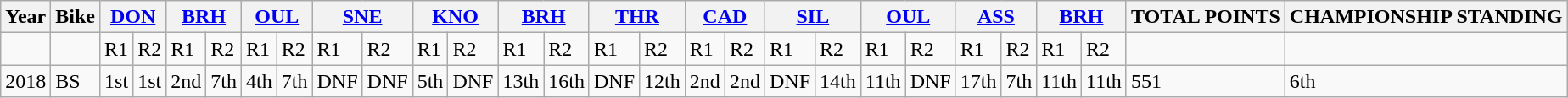<table class="wikitable">
<tr>
<th>Year</th>
<th>Bike</th>
<th colspan="2"><a href='#'>DON</a></th>
<th colspan="2"><a href='#'>BRH</a></th>
<th colspan="2"><a href='#'>OUL</a></th>
<th colspan="2"><a href='#'>SNE</a></th>
<th colspan="2"><a href='#'>KNO</a></th>
<th colspan="2"><a href='#'>BRH</a></th>
<th colspan="2"><a href='#'>THR</a></th>
<th colspan="2"><a href='#'>CAD</a></th>
<th colspan="2"><a href='#'>SIL</a></th>
<th colspan="2"><a href='#'>OUL</a></th>
<th colspan="2"><a href='#'>ASS</a></th>
<th colspan="2"><a href='#'>BRH</a></th>
<th>TOTAL POINTS</th>
<th>CHAMPIONSHIP STANDING</th>
</tr>
<tr>
<td></td>
<td></td>
<td>R1</td>
<td>R2</td>
<td>R1</td>
<td>R2</td>
<td>R1</td>
<td>R2</td>
<td>R1</td>
<td>R2</td>
<td>R1</td>
<td>R2</td>
<td>R1</td>
<td>R2</td>
<td>R1</td>
<td>R2</td>
<td>R1</td>
<td>R2</td>
<td>R1</td>
<td>R2</td>
<td>R1</td>
<td>R2</td>
<td>R1</td>
<td>R2</td>
<td>R1</td>
<td>R2</td>
<td></td>
<td></td>
</tr>
<tr>
<td>2018</td>
<td>BS</td>
<td>1st</td>
<td>1st</td>
<td>2nd</td>
<td>7th</td>
<td>4th</td>
<td>7th</td>
<td>DNF</td>
<td>DNF</td>
<td>5th</td>
<td>DNF</td>
<td>13th</td>
<td>16th</td>
<td>DNF</td>
<td>12th</td>
<td>2nd</td>
<td>2nd</td>
<td>DNF</td>
<td>14th</td>
<td>11th</td>
<td>DNF</td>
<td>17th</td>
<td>7th</td>
<td>11th</td>
<td>11th</td>
<td>551</td>
<td>6th</td>
</tr>
</table>
